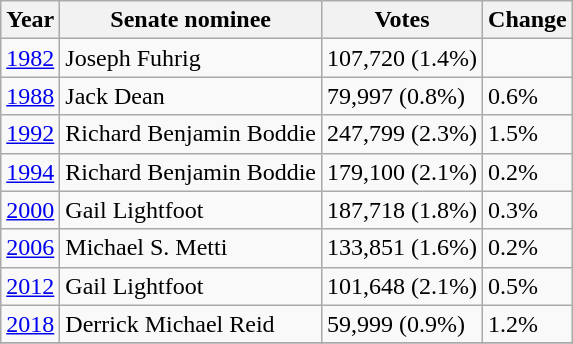<table class="wikitable">
<tr>
<th>Year</th>
<th>Senate nominee</th>
<th>Votes</th>
<th>Change</th>
</tr>
<tr>
<td><a href='#'>1982</a></td>
<td>Joseph Fuhrig</td>
<td>107,720 (1.4%)</td>
<td></td>
</tr>
<tr>
<td><a href='#'>1988</a></td>
<td>Jack Dean</td>
<td>79,997 (0.8%)</td>
<td> 0.6%</td>
</tr>
<tr>
<td><a href='#'>1992</a></td>
<td>Richard Benjamin Boddie</td>
<td>247,799 (2.3%)</td>
<td> 1.5%</td>
</tr>
<tr>
<td><a href='#'>1994</a></td>
<td>Richard Benjamin Boddie</td>
<td>179,100 (2.1%)</td>
<td> 0.2%</td>
</tr>
<tr>
<td><a href='#'>2000</a></td>
<td>Gail Lightfoot</td>
<td>187,718 (1.8%)</td>
<td> 0.3%</td>
</tr>
<tr>
<td><a href='#'>2006</a></td>
<td>Michael S. Metti</td>
<td>133,851 (1.6%)</td>
<td> 0.2%</td>
</tr>
<tr>
<td><a href='#'>2012</a></td>
<td>Gail Lightfoot</td>
<td>101,648 (2.1%)</td>
<td> 0.5%</td>
</tr>
<tr>
<td><a href='#'>2018</a></td>
<td>Derrick Michael Reid</td>
<td>59,999 (0.9%)</td>
<td> 1.2%</td>
</tr>
<tr>
</tr>
</table>
